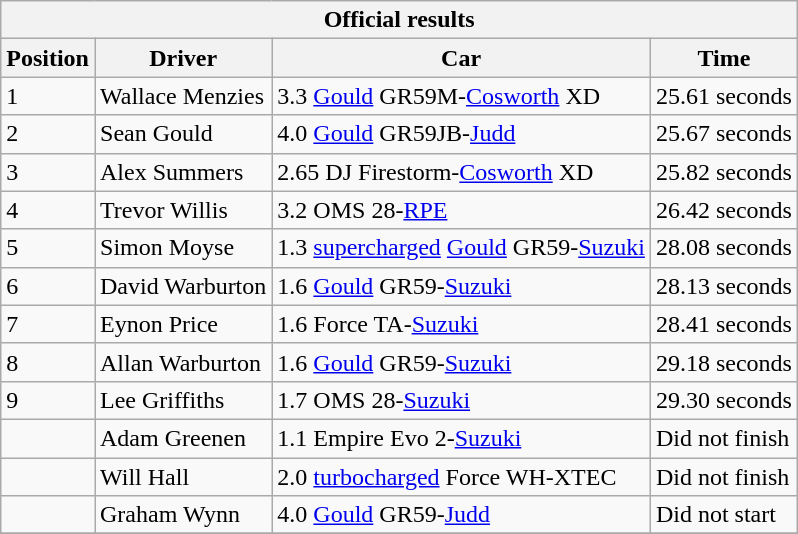<table class="wikitable" style="font-size: 100%">
<tr>
<th colspan=4>Official results</th>
</tr>
<tr>
<th>Position</th>
<th>Driver</th>
<th>Car</th>
<th>Time</th>
</tr>
<tr>
<td>1</td>
<td>Wallace Menzies</td>
<td>3.3 <a href='#'>Gould</a> GR59M-<a href='#'>Cosworth</a> XD</td>
<td>25.61 seconds</td>
</tr>
<tr>
<td>2</td>
<td>Sean Gould</td>
<td>4.0 <a href='#'>Gould</a> GR59JB-<a href='#'>Judd</a></td>
<td>25.67 seconds</td>
</tr>
<tr>
<td>3</td>
<td>Alex Summers</td>
<td>2.65 DJ Firestorm-<a href='#'>Cosworth</a> XD</td>
<td>25.82 seconds</td>
</tr>
<tr>
<td>4</td>
<td>Trevor Willis</td>
<td>3.2 OMS 28-<a href='#'>RPE</a></td>
<td>26.42 seconds</td>
</tr>
<tr>
<td>5</td>
<td>Simon Moyse</td>
<td>1.3 <a href='#'>supercharged</a> <a href='#'>Gould</a> GR59-<a href='#'>Suzuki</a></td>
<td>28.08 seconds</td>
</tr>
<tr>
<td>6</td>
<td>David Warburton</td>
<td>1.6 <a href='#'>Gould</a> GR59-<a href='#'>Suzuki</a></td>
<td>28.13 seconds</td>
</tr>
<tr>
<td>7</td>
<td>Eynon Price</td>
<td>1.6 Force TA-<a href='#'>Suzuki</a></td>
<td>28.41 seconds</td>
</tr>
<tr>
<td>8</td>
<td>Allan Warburton</td>
<td>1.6 <a href='#'>Gould</a> GR59-<a href='#'>Suzuki</a></td>
<td>29.18 seconds</td>
</tr>
<tr>
<td>9</td>
<td>Lee Griffiths</td>
<td>1.7 OMS 28-<a href='#'>Suzuki</a></td>
<td>29.30 seconds</td>
</tr>
<tr>
<td></td>
<td>Adam Greenen</td>
<td>1.1 Empire Evo 2-<a href='#'>Suzuki</a></td>
<td>Did not finish</td>
</tr>
<tr>
<td></td>
<td>Will Hall</td>
<td>2.0 <a href='#'>turbocharged</a> Force WH-XTEC</td>
<td>Did not finish</td>
</tr>
<tr>
<td></td>
<td>Graham Wynn</td>
<td>4.0 <a href='#'>Gould</a> GR59-<a href='#'>Judd</a></td>
<td>Did not start</td>
</tr>
<tr>
</tr>
</table>
